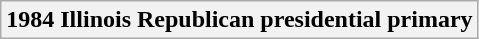<table class="wikitable">
<tr>
<th>1984 <strong>Illinois Republican presidential primary</strong></th>
</tr>
</table>
